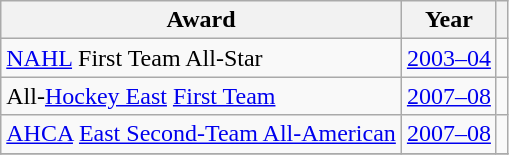<table class="wikitable">
<tr>
<th>Award</th>
<th>Year</th>
<th></th>
</tr>
<tr>
<td><a href='#'>NAHL</a> First Team All-Star</td>
<td><a href='#'>2003–04</a></td>
<td></td>
</tr>
<tr>
<td>All-<a href='#'>Hockey East</a> <a href='#'>First Team</a></td>
<td><a href='#'>2007–08</a></td>
<td></td>
</tr>
<tr>
<td><a href='#'>AHCA</a> <a href='#'>East Second-Team All-American</a></td>
<td><a href='#'>2007–08</a></td>
<td></td>
</tr>
<tr>
</tr>
</table>
